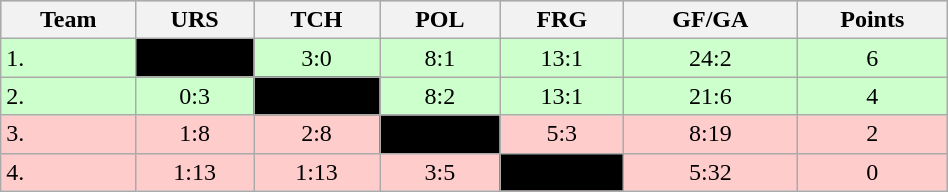<table class="wikitable" bgcolor="#EFEFFF" width="50%">
<tr bgcolor="#BCD2EE">
<th>Team</th>
<th>URS</th>
<th>TCH</th>
<th>POL</th>
<th>FRG</th>
<th>GF/GA</th>
<th>Points</th>
</tr>
<tr bgcolor="#ccffcc" align="center">
<td align="left">1. </td>
<td style="background:#000000;"></td>
<td>3:0</td>
<td>8:1</td>
<td>13:1</td>
<td>24:2</td>
<td>6</td>
</tr>
<tr bgcolor="#ccffcc" align="center">
<td align="left">2. </td>
<td>0:3</td>
<td style="background:#000000;"></td>
<td>8:2</td>
<td>13:1</td>
<td>21:6</td>
<td>4</td>
</tr>
<tr bgcolor="#ffcccc" align="center">
<td align="left">3. </td>
<td>1:8</td>
<td>2:8</td>
<td style="background:#000000;"></td>
<td>5:3</td>
<td>8:19</td>
<td>2</td>
</tr>
<tr bgcolor="#ffcccc" align="center">
<td align="left">4. </td>
<td>1:13</td>
<td>1:13</td>
<td>3:5</td>
<td style="background:#000000;"></td>
<td>5:32</td>
<td>0</td>
</tr>
</table>
